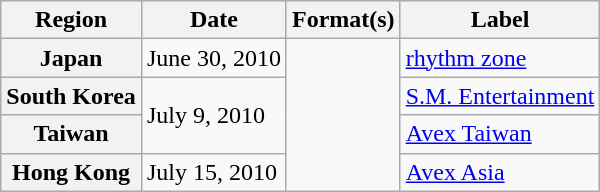<table class="wikitable plainrowheaders">
<tr>
<th scope="col">Region</th>
<th scope="col">Date</th>
<th scope="col">Format(s)</th>
<th scope="col">Label</th>
</tr>
<tr>
<th scope="row">Japan</th>
<td>June 30, 2010</td>
<td rowspan="4"></td>
<td><a href='#'>rhythm zone</a></td>
</tr>
<tr>
<th scope="row">South Korea</th>
<td rowspan="2">July 9, 2010</td>
<td><a href='#'>S.M. Entertainment</a></td>
</tr>
<tr>
<th scope="row">Taiwan</th>
<td><a href='#'>Avex Taiwan</a></td>
</tr>
<tr>
<th scope="row">Hong Kong</th>
<td>July 15, 2010</td>
<td><a href='#'>Avex Asia</a></td>
</tr>
</table>
